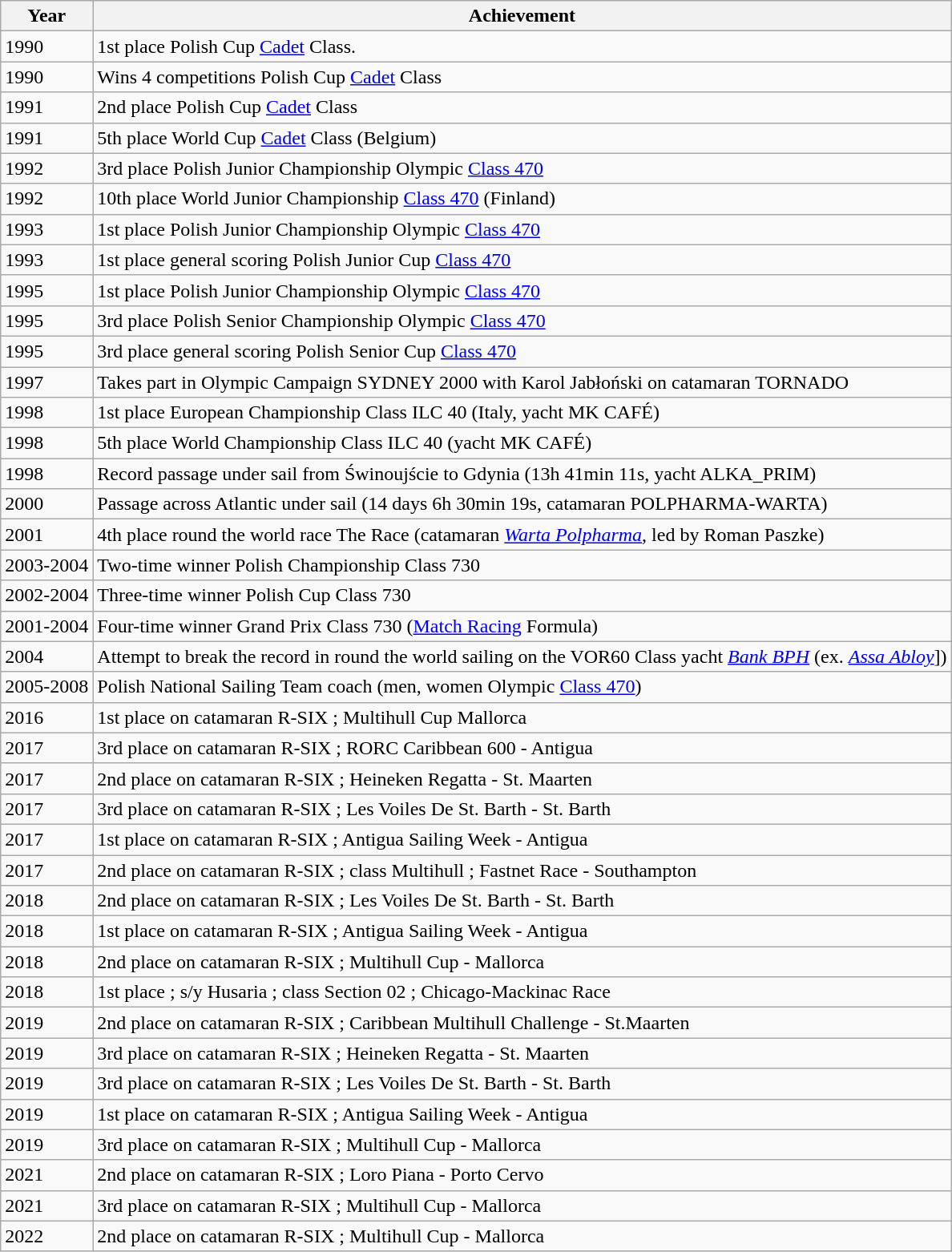<table class="wikitable">
<tr>
<th>Year</th>
<th>Achievement</th>
</tr>
<tr>
<td>1990</td>
<td>1st place Polish Cup <a href='#'>Cadet</a> Class.</td>
</tr>
<tr>
<td>1990</td>
<td>Wins 4 competitions Polish Cup <a href='#'>Cadet</a> Class</td>
</tr>
<tr>
<td>1991</td>
<td>2nd place Polish Cup <a href='#'>Cadet</a> Class</td>
</tr>
<tr>
<td>1991</td>
<td>5th place World Cup <a href='#'>Cadet</a> Class (Belgium)</td>
</tr>
<tr>
<td>1992</td>
<td>3rd place Polish Junior Championship Olympic <a href='#'>Class 470</a></td>
</tr>
<tr>
<td>1992</td>
<td>10th place World Junior Championship <a href='#'>Class 470</a> (Finland)</td>
</tr>
<tr>
<td>1993</td>
<td>1st place Polish Junior Championship Olympic <a href='#'>Class 470</a></td>
</tr>
<tr>
<td>1993</td>
<td>1st place general scoring Polish Junior Cup <a href='#'>Class 470</a></td>
</tr>
<tr>
<td>1995</td>
<td>1st place Polish Junior Championship Olympic <a href='#'>Class 470</a></td>
</tr>
<tr>
<td>1995</td>
<td>3rd place Polish Senior Championship Olympic <a href='#'>Class 470</a></td>
</tr>
<tr>
<td>1995</td>
<td>3rd place general scoring Polish Senior Cup <a href='#'>Class 470</a></td>
</tr>
<tr>
<td>1997</td>
<td>Takes part in Olympic Campaign SYDNEY 2000 with Karol Jabłoński on catamaran TORNADO</td>
</tr>
<tr>
<td>1998</td>
<td>1st place European Championship Class ILC 40 (Italy, yacht MK CAFÉ)</td>
</tr>
<tr>
<td>1998</td>
<td>5th place World Championship Class ILC 40 (yacht MK CAFÉ)</td>
</tr>
<tr>
<td>1998</td>
<td>Record passage under sail from Świnoujście to Gdynia (13h 41min 11s, yacht ALKA_PRIM)</td>
</tr>
<tr>
<td>2000</td>
<td>Passage across Atlantic under sail (14 days 6h 30min 19s, catamaran POLPHARMA-WARTA)</td>
</tr>
<tr>
<td>2001</td>
<td>4th place round the world race The Race (catamaran <em><a href='#'>Warta Polpharma</a></em>, led by Roman Paszke)</td>
</tr>
<tr>
<td>2003-2004</td>
<td>Two-time winner Polish Championship Class 730</td>
</tr>
<tr>
<td>2002-2004</td>
<td>Three-time winner Polish Cup Class 730</td>
</tr>
<tr>
<td>2001-2004</td>
<td>Four-time winner Grand Prix Class 730 (<a href='#'>Match Racing</a> Formula)</td>
</tr>
<tr>
<td>2004</td>
<td>Attempt to break the record in round the world sailing on the VOR60 Class yacht <em><a href='#'>Bank BPH</a></em> (ex. <em><a href='#'>Assa Abloy</a></em>])</td>
</tr>
<tr>
<td>2005-2008</td>
<td>Polish National Sailing Team coach (men, women Olympic <a href='#'>Class 470</a>)</td>
</tr>
<tr>
<td>2016</td>
<td>1st place on catamaran R-SIX ; Multihull Cup Mallorca </td>
</tr>
<tr>
<td>2017</td>
<td>3rd place on catamaran R-SIX ; RORC Caribbean 600 - Antigua </td>
</tr>
<tr>
<td>2017</td>
<td>2nd place on catamaran R-SIX ; Heineken Regatta - St. Maarten </td>
</tr>
<tr>
<td>2017</td>
<td>3rd place on catamaran R-SIX ; Les Voiles De St. Barth - St. Barth </td>
</tr>
<tr>
<td>2017</td>
<td>1st place on catamaran R-SIX ; Antigua Sailing Week - Antigua </td>
</tr>
<tr>
<td>2017</td>
<td>2nd place on catamaran R-SIX ; class Multihull ; Fastnet Race - Southampton </td>
</tr>
<tr>
<td>2018</td>
<td>2nd place on catamaran R-SIX ; Les Voiles De St. Barth - St. Barth </td>
</tr>
<tr>
<td>2018</td>
<td>1st place on catamaran R-SIX ; Antigua Sailing Week - Antigua </td>
</tr>
<tr>
<td>2018</td>
<td>2nd place on catamaran R-SIX ; Multihull Cup - Mallorca </td>
</tr>
<tr>
<td>2018</td>
<td>1st place ; s/y Husaria ;  class Section 02 ; Chicago-Mackinac Race </td>
</tr>
<tr>
<td>2019</td>
<td>2nd place on catamaran R-SIX ; Caribbean Multihull Challenge - St.Maarten</td>
</tr>
<tr>
<td>2019</td>
<td>3rd place on catamaran R-SIX ; Heineken Regatta - St. Maarten </td>
</tr>
<tr>
<td>2019</td>
<td>3rd place on catamaran R-SIX ; Les Voiles De St. Barth - St. Barth </td>
</tr>
<tr>
<td>2019</td>
<td>1st place on catamaran R-SIX ; Antigua Sailing Week - Antigua </td>
</tr>
<tr>
<td>2019</td>
<td>3rd place on catamaran R-SIX ; Multihull Cup - Mallorca </td>
</tr>
<tr>
<td>2021</td>
<td>2nd place on catamaran R-SIX ; Loro Piana - Porto Cervo </td>
</tr>
<tr>
<td>2021</td>
<td>3rd place on catamaran R-SIX ; Multihull Cup - Mallorca </td>
</tr>
<tr>
<td>2022</td>
<td>2nd place on catamaran R-SIX ; Multihull Cup - Mallorca </td>
</tr>
</table>
